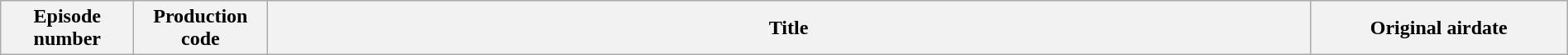<table class="wikitable plainrowheaders" style="width:100%; margin:auto; background:#FFFFFF;">
<tr>
<th width="100">Episode number</th>
<th width="100">Production code</th>
<th>Title</th>
<th width="200">Original airdate<br>








</th>
</tr>
</table>
